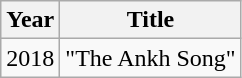<table class="wikitable plainrowheaders sortable">
<tr>
<th scope="col">Year</th>
<th scope="col">Title</th>
</tr>
<tr>
<td>2018</td>
<td scope="row">"The Ankh Song"</td>
</tr>
</table>
